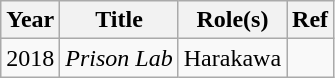<table class="wikitable">
<tr>
<th>Year</th>
<th>Title</th>
<th>Role(s)</th>
<th>Ref</th>
</tr>
<tr>
<td>2018</td>
<td><em>Prison Lab</em></td>
<td>Harakawa</td>
<td></td>
</tr>
</table>
